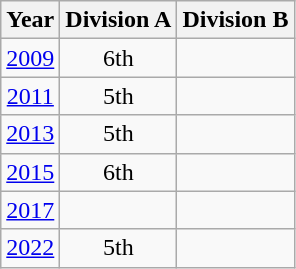<table class="wikitable" style="text-align:center">
<tr>
<th>Year</th>
<th>Division A</th>
<th>Division B</th>
</tr>
<tr>
<td><a href='#'>2009</a></td>
<td>6th</td>
<td></td>
</tr>
<tr>
<td><a href='#'>2011</a></td>
<td>5th</td>
<td></td>
</tr>
<tr>
<td><a href='#'>2013</a></td>
<td>5th</td>
<td></td>
</tr>
<tr>
<td><a href='#'>2015</a></td>
<td>6th</td>
<td></td>
</tr>
<tr>
<td><a href='#'>2017</a></td>
<td></td>
<td></td>
</tr>
<tr>
<td><a href='#'>2022</a></td>
<td>5th</td>
<td></td>
</tr>
</table>
